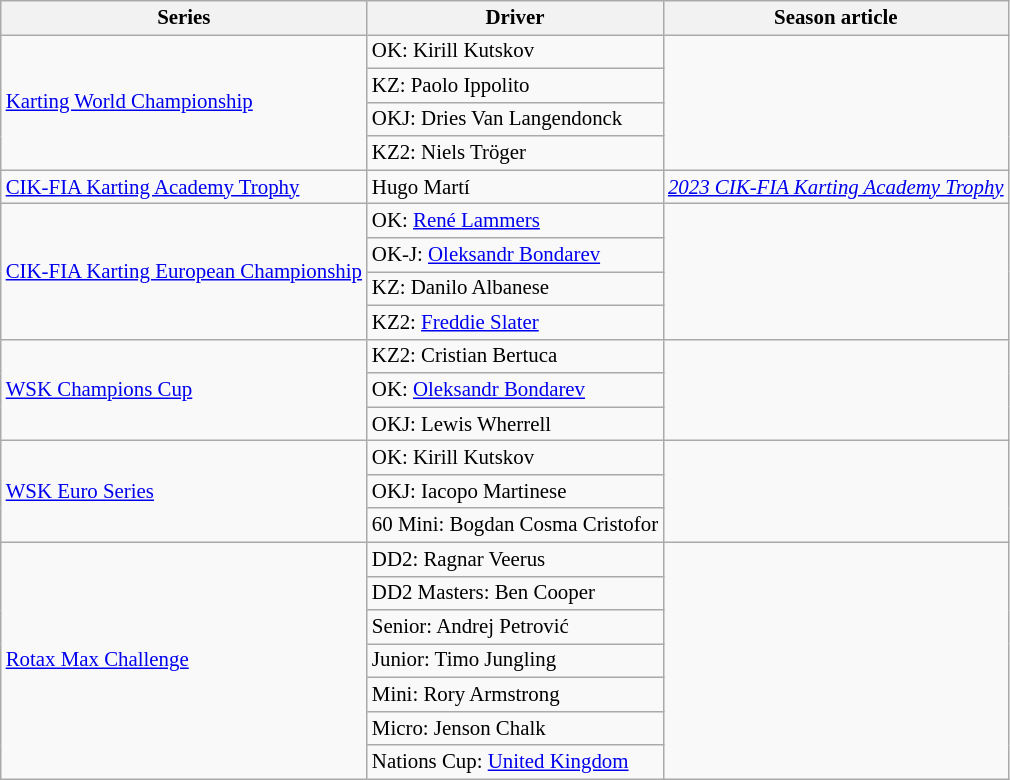<table class="wikitable" style="font-size: 87%;">
<tr>
<th>Series</th>
<th>Driver</th>
<th>Season article</th>
</tr>
<tr>
<td rowspan=4><a href='#'>Karting World Championship</a></td>
<td>OK:  Kirill Kutskov</td>
<td rowspan=4></td>
</tr>
<tr>
<td>KZ:  Paolo Ippolito</td>
</tr>
<tr>
<td>OKJ:  Dries Van Langendonck</td>
</tr>
<tr>
<td>KZ2:  Niels Tröger</td>
</tr>
<tr>
<td><a href='#'>CIK-FIA Karting Academy Trophy</a></td>
<td> Hugo Martí</td>
<td><em><a href='#'>2023 CIK-FIA Karting Academy Trophy</a></em></td>
</tr>
<tr>
<td rowspan=4><a href='#'>CIK-FIA Karting European Championship</a></td>
<td>OK:  <a href='#'>René Lammers</a></td>
<td rowspan=4></td>
</tr>
<tr>
<td>OK-J:  <a href='#'>Oleksandr Bondarev</a></td>
</tr>
<tr>
<td>KZ:  Danilo Albanese</td>
</tr>
<tr>
<td>KZ2:  <a href='#'>Freddie Slater</a></td>
</tr>
<tr>
<td rowspan=3><a href='#'>WSK Champions Cup</a></td>
<td>KZ2:  Cristian Bertuca</td>
<td rowspan=3></td>
</tr>
<tr>
<td>OK:  <a href='#'>Oleksandr Bondarev</a></td>
</tr>
<tr>
<td>OKJ:  Lewis Wherrell</td>
</tr>
<tr>
<td rowspan=3><a href='#'>WSK Euro Series</a></td>
<td>OK:  Kirill Kutskov</td>
<td rowspan=3></td>
</tr>
<tr>
<td>OKJ:  Iacopo Martinese</td>
</tr>
<tr>
<td>60 Mini:  Bogdan Cosma Cristofor</td>
</tr>
<tr>
<td rowspan=7><a href='#'>Rotax Max Challenge</a></td>
<td>DD2:  Ragnar Veerus</td>
<td rowspan=7></td>
</tr>
<tr>
<td>DD2 Masters:  Ben Cooper</td>
</tr>
<tr>
<td>Senior:  Andrej Petrović</td>
</tr>
<tr>
<td>Junior:  Timo Jungling</td>
</tr>
<tr>
<td>Mini:  Rory Armstrong</td>
</tr>
<tr>
<td>Micro:  Jenson Chalk</td>
</tr>
<tr>
<td>Nations Cup:  <a href='#'>United Kingdom</a></td>
</tr>
</table>
